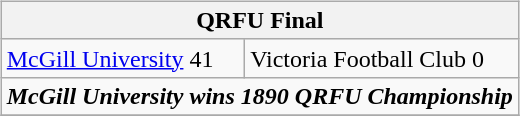<table cellspacing="10">
<tr>
<td valign="top"><br><table class="wikitable">
<tr>
<th bgcolor="#DDDDDD" colspan="4"><strong>QRFU Final</strong></th>
</tr>
<tr>
<td><a href='#'>McGill University</a> 41</td>
<td>Victoria Football Club 0</td>
</tr>
<tr>
<td align="center" colspan="4"><strong><em>McGill University wins 1890 QRFU Championship</em></strong></td>
</tr>
<tr>
</tr>
</table>
</td>
</tr>
</table>
